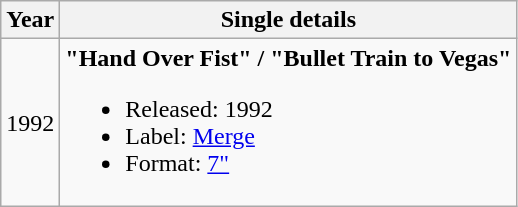<table class ="wikitable">
<tr>
<th>Year</th>
<th>Single details</th>
</tr>
<tr>
<td>1992</td>
<td><strong>"Hand Over Fist" / "Bullet Train to Vegas"</strong><br><ul><li>Released: 1992</li><li>Label: <a href='#'>Merge</a></li><li>Format: <a href='#'>7"</a></li></ul></td>
</tr>
</table>
